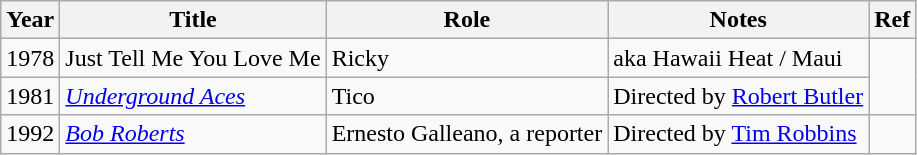<table class="wikitable sortable">
<tr>
<th>Year</th>
<th>Title</th>
<th>Role</th>
<th class="unsortable">Notes</th>
<th>Ref</th>
</tr>
<tr>
<td>1978</td>
<td>Just Tell Me You Love Me</td>
<td>Ricky</td>
<td>aka Hawaii Heat / Maui</td>
</tr>
<tr>
<td>1981</td>
<td><em><a href='#'>Underground Aces</a></em></td>
<td>Tico</td>
<td>Directed by <a href='#'>Robert Butler</a></td>
</tr>
<tr>
<td>1992</td>
<td><em><a href='#'>Bob Roberts</a></em></td>
<td>Ernesto Galleano, a reporter</td>
<td>Directed by <a href='#'>Tim Robbins</a></td>
<td></td>
</tr>
</table>
